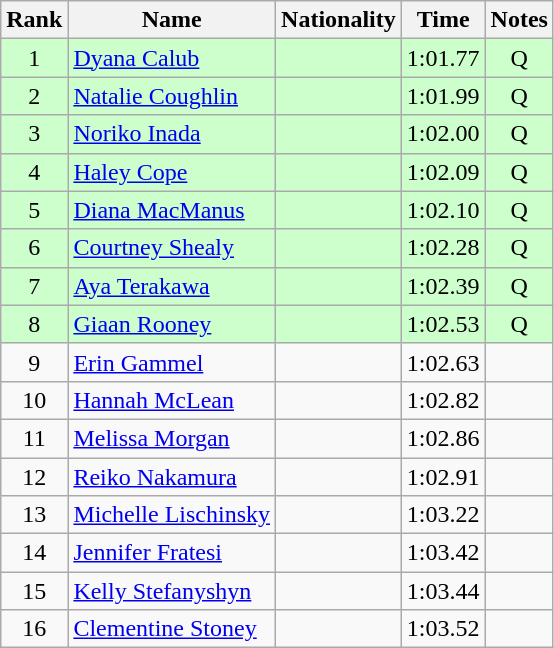<table class="wikitable sortable" style="text-align:center">
<tr>
<th>Rank</th>
<th>Name</th>
<th>Nationality</th>
<th>Time</th>
<th>Notes</th>
</tr>
<tr bgcolor=ccffcc>
<td>1</td>
<td align=left><a href='#'>Dyana Calub</a></td>
<td align=left></td>
<td>1:01.77</td>
<td>Q</td>
</tr>
<tr bgcolor=ccffcc>
<td>2</td>
<td align=left><a href='#'>Natalie Coughlin</a></td>
<td align=left></td>
<td>1:01.99</td>
<td>Q</td>
</tr>
<tr bgcolor=ccffcc>
<td>3</td>
<td align=left><a href='#'>Noriko Inada</a></td>
<td align=left></td>
<td>1:02.00</td>
<td>Q</td>
</tr>
<tr bgcolor=ccffcc>
<td>4</td>
<td align=left><a href='#'>Haley Cope</a></td>
<td align=left></td>
<td>1:02.09</td>
<td>Q</td>
</tr>
<tr bgcolor=ccffcc>
<td>5</td>
<td align=left><a href='#'>Diana MacManus</a></td>
<td align=left></td>
<td>1:02.10</td>
<td>Q</td>
</tr>
<tr bgcolor=ccffcc>
<td>6</td>
<td align=left><a href='#'>Courtney Shealy</a></td>
<td align=left></td>
<td>1:02.28</td>
<td>Q</td>
</tr>
<tr bgcolor=ccffcc>
<td>7</td>
<td align=left><a href='#'>Aya Terakawa</a></td>
<td align=left></td>
<td>1:02.39</td>
<td>Q</td>
</tr>
<tr bgcolor=ccffcc>
<td>8</td>
<td align=left><a href='#'>Giaan Rooney</a></td>
<td align=left></td>
<td>1:02.53</td>
<td>Q</td>
</tr>
<tr>
<td>9</td>
<td align=left><a href='#'>Erin Gammel</a></td>
<td align=left></td>
<td>1:02.63</td>
<td></td>
</tr>
<tr>
<td>10</td>
<td align=left><a href='#'>Hannah McLean</a></td>
<td align=left></td>
<td>1:02.82</td>
<td></td>
</tr>
<tr>
<td>11</td>
<td align=left><a href='#'>Melissa Morgan</a></td>
<td align=left></td>
<td>1:02.86</td>
<td></td>
</tr>
<tr>
<td>12</td>
<td align=left><a href='#'>Reiko Nakamura</a></td>
<td align=left></td>
<td>1:02.91</td>
<td></td>
</tr>
<tr>
<td>13</td>
<td align=left><a href='#'>Michelle Lischinsky</a></td>
<td align=left></td>
<td>1:03.22</td>
<td></td>
</tr>
<tr>
<td>14</td>
<td align=left><a href='#'>Jennifer Fratesi</a></td>
<td align=left></td>
<td>1:03.42</td>
<td></td>
</tr>
<tr>
<td>15</td>
<td align=left><a href='#'>Kelly Stefanyshyn</a></td>
<td align=left></td>
<td>1:03.44</td>
<td></td>
</tr>
<tr>
<td>16</td>
<td align=left><a href='#'>Clementine Stoney</a></td>
<td align=left></td>
<td>1:03.52</td>
<td></td>
</tr>
</table>
